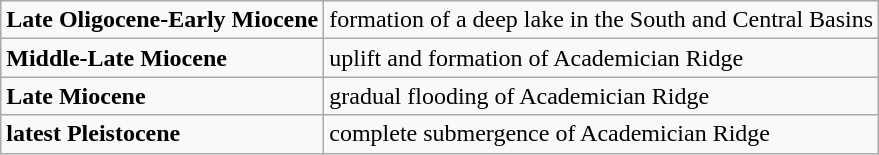<table class="wikitable">
<tr>
<td><strong>Late Oligocene-Early Miocene</strong></td>
<td>formation of a deep lake in the South and Central Basins</td>
</tr>
<tr>
<td><strong>Middle-Late Miocene</strong></td>
<td>uplift and formation of Academician Ridge</td>
</tr>
<tr>
<td><strong>Late Miocene</strong></td>
<td>gradual flooding of Academician Ridge</td>
</tr>
<tr>
<td><strong>latest Pleistocene</strong></td>
<td>complete submergence of Academician Ridge</td>
</tr>
</table>
